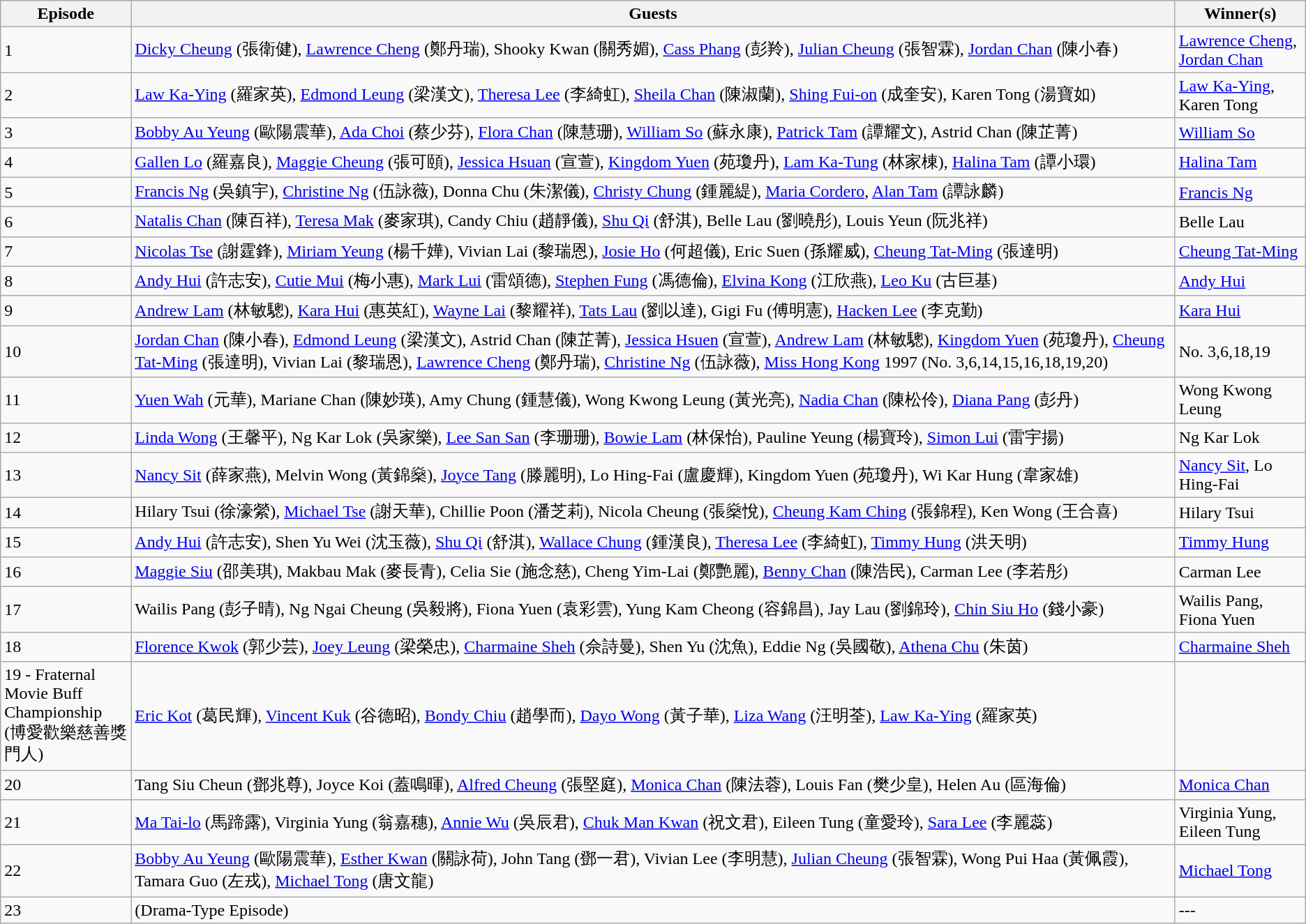<table class="wikitable">
<tr>
<th style="width:10%;">Episode</th>
<th style="width:80%;">Guests</th>
<th style="width:10%;">Winner(s)</th>
</tr>
<tr>
<td>1</td>
<td><a href='#'>Dicky Cheung</a> (張衛健), <a href='#'>Lawrence Cheng</a> (鄭丹瑞), Shooky Kwan (關秀媚), <a href='#'>Cass Phang</a> (彭羚), <a href='#'>Julian Cheung</a> (張智霖), <a href='#'>Jordan Chan</a> (陳小春)</td>
<td><a href='#'>Lawrence Cheng</a>, <a href='#'>Jordan Chan</a></td>
</tr>
<tr>
<td>2</td>
<td><a href='#'>Law Ka-Ying</a> (羅家英), <a href='#'>Edmond Leung</a> (梁漢文), <a href='#'>Theresa Lee</a> (李綺虹), <a href='#'>Sheila Chan</a> (陳淑蘭), <a href='#'>Shing Fui-on</a> (成奎安), Karen Tong (湯寶如)</td>
<td><a href='#'>Law Ka-Ying</a>, Karen Tong</td>
</tr>
<tr>
<td>3</td>
<td><a href='#'>Bobby Au Yeung</a> (歐陽震華), <a href='#'>Ada Choi</a> (蔡少芬), <a href='#'>Flora Chan</a> (陳慧珊), <a href='#'>William So</a> (蘇永康), <a href='#'>Patrick Tam</a> (譚耀文), Astrid Chan (陳芷菁)</td>
<td><a href='#'>William So</a></td>
</tr>
<tr>
<td>4</td>
<td><a href='#'>Gallen Lo</a> (羅嘉良), <a href='#'>Maggie Cheung</a> (張可頤), <a href='#'>Jessica Hsuan</a> (宣萱), <a href='#'>Kingdom Yuen</a> (苑瓊丹), <a href='#'>Lam Ka-Tung</a> (林家棟), <a href='#'>Halina Tam</a> (譚小環)</td>
<td><a href='#'>Halina Tam</a></td>
</tr>
<tr>
<td>5</td>
<td><a href='#'>Francis Ng</a> (吳鎮宇), <a href='#'>Christine Ng</a> (伍詠薇), Donna Chu (朱潔儀), <a href='#'>Christy Chung</a> (鍾麗緹), <a href='#'>Maria Cordero</a>, <a href='#'>Alan Tam</a> (譚詠麟)</td>
<td><a href='#'>Francis Ng</a></td>
</tr>
<tr>
<td>6</td>
<td><a href='#'>Natalis Chan</a> (陳百祥), <a href='#'>Teresa Mak</a> (麥家琪), Candy Chiu (趙靜儀), <a href='#'>Shu Qi</a> (舒淇), Belle Lau (劉曉彤), Louis Yeun (阮兆祥)</td>
<td>Belle Lau</td>
</tr>
<tr>
<td>7</td>
<td><a href='#'>Nicolas Tse</a> (謝霆鋒), <a href='#'>Miriam Yeung</a> (楊千嬅), Vivian Lai (黎瑞恩), <a href='#'>Josie Ho</a> (何超儀), Eric Suen (孫耀威), <a href='#'>Cheung Tat-Ming</a> (張達明)</td>
<td><a href='#'>Cheung Tat-Ming</a></td>
</tr>
<tr>
<td>8</td>
<td><a href='#'>Andy Hui</a> (許志安), <a href='#'>Cutie Mui</a> (梅小惠), <a href='#'>Mark Lui</a> (雷頌德), <a href='#'>Stephen Fung</a> (馮德倫), <a href='#'>Elvina Kong</a> (江欣燕), <a href='#'>Leo Ku</a> (古巨基)</td>
<td><a href='#'>Andy Hui</a></td>
</tr>
<tr>
<td>9</td>
<td><a href='#'>Andrew Lam</a> (林敏驄), <a href='#'>Kara Hui</a> (惠英紅), <a href='#'>Wayne Lai</a> (黎耀祥), <a href='#'>Tats Lau</a> (劉以達), Gigi Fu (傅明憲), <a href='#'>Hacken Lee</a> (李克勤)</td>
<td><a href='#'>Kara Hui</a></td>
</tr>
<tr>
<td>10</td>
<td><a href='#'>Jordan Chan</a> (陳小春), <a href='#'>Edmond Leung</a> (梁漢文), Astrid Chan (陳芷菁), <a href='#'>Jessica Hsuen</a> (宣萱), <a href='#'>Andrew Lam</a> (林敏驄), <a href='#'>Kingdom Yuen</a> (苑瓊丹), <a href='#'>Cheung Tat-Ming</a> (張達明), Vivian Lai (黎瑞恩), <a href='#'>Lawrence Cheng</a> (鄭丹瑞), <a href='#'>Christine Ng</a> (伍詠薇), <a href='#'>Miss Hong Kong</a> 1997 (No. 3,6,14,15,16,18,19,20)</td>
<td>No. 3,6,18,19</td>
</tr>
<tr>
<td>11</td>
<td><a href='#'>Yuen Wah</a> (元華), Mariane Chan (陳妙瑛), Amy Chung (鍾慧儀), Wong Kwong Leung (黃光亮), <a href='#'>Nadia Chan</a> (陳松伶), <a href='#'>Diana Pang</a> (彭丹)</td>
<td>Wong Kwong Leung</td>
</tr>
<tr>
<td>12</td>
<td><a href='#'>Linda Wong</a> (王馨平), Ng Kar Lok (吳家樂), <a href='#'>Lee San San</a> (李珊珊), <a href='#'>Bowie Lam</a> (林保怡), Pauline Yeung (楊寶玲), <a href='#'>Simon Lui</a> (雷宇揚)</td>
<td>Ng Kar Lok</td>
</tr>
<tr>
<td>13</td>
<td><a href='#'>Nancy Sit</a> (薛家燕), Melvin Wong (黃錦燊), <a href='#'>Joyce Tang</a> (滕麗明), Lo Hing-Fai (盧慶輝), Kingdom Yuen (苑瓊丹), Wi Kar Hung (韋家雄)</td>
<td><a href='#'>Nancy Sit</a>, Lo Hing-Fai</td>
</tr>
<tr>
<td>14</td>
<td>Hilary Tsui (徐濠縈), <a href='#'>Michael Tse</a> (謝天華), Chillie Poon (潘芝莉), Nicola Cheung (張燊悅), <a href='#'>Cheung Kam Ching</a> (張錦程), Ken Wong (王合喜)</td>
<td>Hilary Tsui</td>
</tr>
<tr>
<td>15</td>
<td><a href='#'>Andy Hui</a> (許志安), Shen Yu Wei (沈玉薇), <a href='#'>Shu Qi</a> (舒淇), <a href='#'>Wallace Chung</a> (鍾漢良), <a href='#'>Theresa Lee</a> (李綺虹), <a href='#'>Timmy Hung</a> (洪天明)</td>
<td><a href='#'>Timmy Hung</a></td>
</tr>
<tr>
<td>16</td>
<td><a href='#'>Maggie Siu</a> (邵美琪), Makbau Mak (麥長青), Celia Sie (施念慈), Cheng Yim-Lai (鄭艷麗), <a href='#'>Benny Chan</a> (陳浩民), Carman Lee (李若彤)</td>
<td>Carman Lee</td>
</tr>
<tr>
<td>17</td>
<td>Wailis Pang (彭子晴), Ng Ngai Cheung (吳毅將), Fiona Yuen (袁彩雲), Yung Kam Cheong (容錦昌), Jay Lau (劉錦玲), <a href='#'>Chin Siu Ho</a> (錢小豪)</td>
<td>Wailis Pang, Fiona Yuen</td>
</tr>
<tr>
<td>18</td>
<td><a href='#'>Florence Kwok</a> (郭少芸), <a href='#'>Joey Leung</a> (梁榮忠), <a href='#'>Charmaine Sheh</a> (佘詩曼), Shen Yu (沈魚), Eddie Ng (吳國敬), <a href='#'>Athena Chu</a> (朱茵)</td>
<td><a href='#'>Charmaine Sheh</a></td>
</tr>
<tr>
<td>19 - Fraternal Movie Buff Championship (博愛歡樂慈善獎門人)</td>
<td><a href='#'>Eric Kot</a> (葛民輝), <a href='#'>Vincent Kuk</a> (谷德昭), <a href='#'>Bondy Chiu</a> (趙學而), <a href='#'>Dayo Wong</a> (黃子華), <a href='#'>Liza Wang</a> (汪明荃), <a href='#'>Law Ka-Ying</a> (羅家英)</td>
<td></td>
</tr>
<tr>
<td>20</td>
<td>Tang Siu Cheun (鄧兆尊), Joyce Koi (蓋鳴暉), <a href='#'>Alfred Cheung</a> (張堅庭), <a href='#'>Monica Chan</a> (陳法蓉), Louis Fan (樊少皇), Helen Au (區海倫)</td>
<td><a href='#'>Monica Chan</a></td>
</tr>
<tr>
<td>21</td>
<td><a href='#'>Ma Tai-lo</a> (馬蹄露), Virginia Yung (翁嘉穗), <a href='#'>Annie Wu</a> (吳辰君), <a href='#'>Chuk Man Kwan</a> (祝文君), Eileen Tung (童愛玲), <a href='#'>Sara Lee</a> (李麗蕊)</td>
<td>Virginia Yung, Eileen Tung</td>
</tr>
<tr>
<td>22</td>
<td><a href='#'>Bobby Au Yeung</a> (歐陽震華), <a href='#'>Esther Kwan</a> (關詠荷), John Tang (鄧一君), Vivian Lee (李明慧), <a href='#'>Julian Cheung</a> (張智霖), Wong Pui Haa (黃佩霞), Tamara Guo (左戎), <a href='#'>Michael Tong</a> (唐文龍)</td>
<td><a href='#'>Michael Tong</a></td>
</tr>
<tr>
<td>23</td>
<td>(Drama-Type Episode)</td>
<td>---</td>
</tr>
</table>
